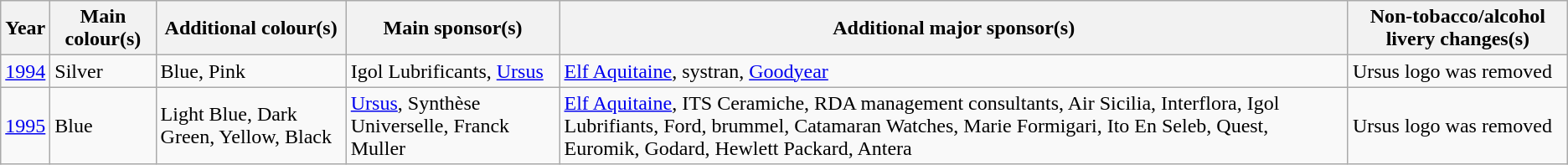<table class="wikitable">
<tr>
<th>Year</th>
<th>Main colour(s)</th>
<th>Additional colour(s)</th>
<th>Main sponsor(s)</th>
<th>Additional major sponsor(s)</th>
<th>Non-tobacco/alcohol livery changes(s)</th>
</tr>
<tr>
<td><a href='#'>1994</a></td>
<td>Silver</td>
<td>Blue, Pink</td>
<td>Igol Lubrificants, <a href='#'>Ursus</a></td>
<td><a href='#'>Elf Aquitaine</a>, systran, <a href='#'>Goodyear</a></td>
<td>Ursus logo was removed</td>
</tr>
<tr>
<td><a href='#'>1995</a></td>
<td>Blue</td>
<td>Light Blue, Dark Green, Yellow, Black</td>
<td><a href='#'>Ursus</a>, Synthèse Universelle, Franck Muller</td>
<td><a href='#'>Elf Aquitaine</a>, ITS Ceramiche, RDA management consultants, Air Sicilia, Interflora, Igol Lubrifiants, Ford, brummel, Catamaran Watches, Marie Formigari, Ito En Seleb, Quest, Euromik, Godard, Hewlett Packard, Antera</td>
<td>Ursus logo was removed</td>
</tr>
</table>
